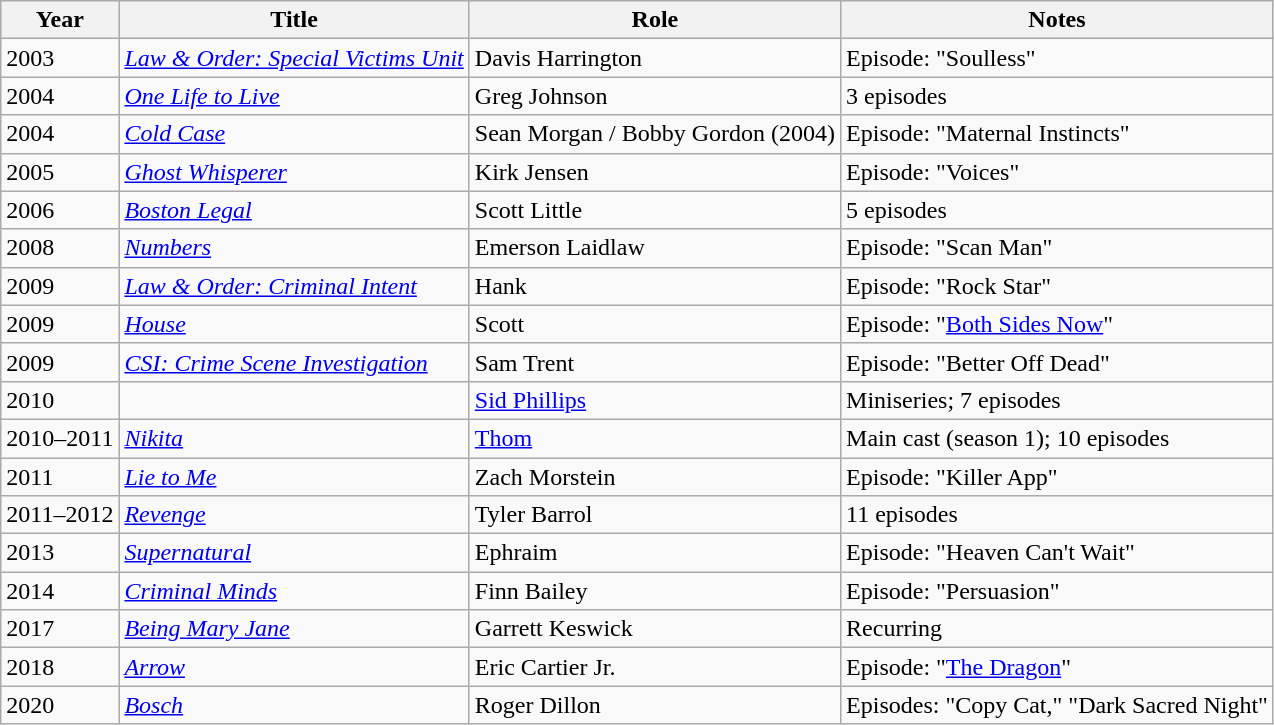<table class="wikitable sortable">
<tr>
<th>Year</th>
<th>Title</th>
<th>Role</th>
<th class="unsortable">Notes</th>
</tr>
<tr>
<td>2003</td>
<td><em><a href='#'>Law & Order: Special Victims Unit</a></em></td>
<td>Davis Harrington</td>
<td>Episode: "Soulless"</td>
</tr>
<tr>
<td>2004</td>
<td><em><a href='#'>One Life to Live</a></em></td>
<td>Greg Johnson</td>
<td>3 episodes</td>
</tr>
<tr>
<td>2004</td>
<td><em><a href='#'>Cold Case</a></em></td>
<td>Sean Morgan / Bobby Gordon (2004)</td>
<td>Episode: "Maternal Instincts"</td>
</tr>
<tr>
<td>2005</td>
<td><em><a href='#'>Ghost Whisperer</a></em></td>
<td>Kirk Jensen</td>
<td>Episode: "Voices"</td>
</tr>
<tr>
<td>2006</td>
<td><em><a href='#'>Boston Legal</a></em></td>
<td>Scott Little</td>
<td>5 episodes</td>
</tr>
<tr>
<td>2008</td>
<td><em><a href='#'>Numbers</a></em></td>
<td>Emerson Laidlaw</td>
<td>Episode: "Scan Man"</td>
</tr>
<tr>
<td>2009</td>
<td><em><a href='#'>Law & Order: Criminal Intent</a></em></td>
<td>Hank</td>
<td>Episode: "Rock Star"</td>
</tr>
<tr>
<td>2009</td>
<td><em><a href='#'>House</a></em></td>
<td>Scott</td>
<td>Episode: "<a href='#'>Both Sides Now</a>"</td>
</tr>
<tr>
<td>2009</td>
<td><em><a href='#'>CSI: Crime Scene Investigation</a></em></td>
<td>Sam Trent</td>
<td>Episode: "Better Off Dead"</td>
</tr>
<tr>
<td>2010</td>
<td><em></em></td>
<td><a href='#'>Sid Phillips</a></td>
<td>Miniseries; 7 episodes</td>
</tr>
<tr>
<td>2010–2011</td>
<td><em><a href='#'>Nikita</a></em></td>
<td><a href='#'>Thom</a></td>
<td>Main cast (season 1); 10 episodes</td>
</tr>
<tr>
<td>2011</td>
<td><em><a href='#'>Lie to Me</a></em></td>
<td>Zach Morstein</td>
<td>Episode: "Killer App"</td>
</tr>
<tr>
<td>2011–2012</td>
<td><em><a href='#'>Revenge</a></em></td>
<td>Tyler Barrol</td>
<td>11 episodes</td>
</tr>
<tr>
<td>2013</td>
<td><em><a href='#'>Supernatural</a></em></td>
<td>Ephraim</td>
<td>Episode: "Heaven Can't Wait"</td>
</tr>
<tr>
<td>2014</td>
<td><em><a href='#'>Criminal Minds</a></em></td>
<td>Finn Bailey</td>
<td>Episode: "Persuasion"</td>
</tr>
<tr>
<td>2017</td>
<td><em><a href='#'>Being Mary Jane</a></em></td>
<td>Garrett Keswick</td>
<td>Recurring</td>
</tr>
<tr>
<td>2018</td>
<td><em><a href='#'>Arrow</a></em></td>
<td>Eric Cartier Jr.</td>
<td>Episode: "<a href='#'>The Dragon</a>"</td>
</tr>
<tr>
<td>2020</td>
<td><em><a href='#'>Bosch</a></em></td>
<td>Roger Dillon</td>
<td>Episodes: "Copy Cat," "Dark Sacred Night"</td>
</tr>
</table>
